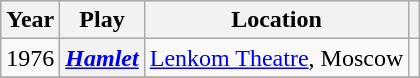<table class="wikitable plainrowheaders sortable">
<tr style="background:#ccc; text-align:center;">
<th scope="col" class="unsortable">Year</th>
<th scope="col" class="unsortable">Play</th>
<th scope="col" class="unsortable">Location</th>
<th scope="col" class="unsortable"></th>
</tr>
<tr>
<td align="center">1976</td>
<th scope=row><em><a href='#'>Hamlet</a></em></th>
<td><a href='#'>Lenkom Theatre</a>, Moscow</td>
<td style="text-align:center;"></td>
</tr>
<tr>
</tr>
</table>
